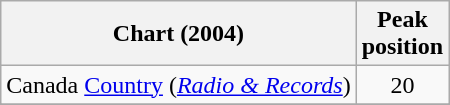<table class="wikitable sortable">
<tr>
<th align="left">Chart (2004)</th>
<th align="center">Peak<br>position</th>
</tr>
<tr>
<td align="left">Canada <a href='#'>Country</a> (<em><a href='#'>Radio & Records</a></em>)</td>
<td align="center">20</td>
</tr>
<tr>
</tr>
<tr>
</tr>
</table>
